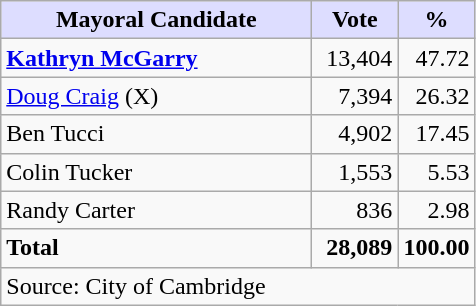<table class="wikitable">
<tr>
<th style="background:#ddf; width:200px;">Mayoral Candidate</th>
<th style="background:#ddf; width:50px;">Vote</th>
<th style="background:#ddf; width:30px;">%</th>
</tr>
<tr>
<td><strong><a href='#'>Kathryn McGarry</a></strong></td>
<td align=right>13,404</td>
<td align=right>47.72</td>
</tr>
<tr>
<td><a href='#'>Doug Craig</a> (X)</td>
<td align=right>7,394</td>
<td align=right>26.32</td>
</tr>
<tr>
<td>Ben Tucci</td>
<td align=right>4,902</td>
<td align=right>17.45</td>
</tr>
<tr>
<td>Colin Tucker</td>
<td align=right>1,553</td>
<td align=right>5.53</td>
</tr>
<tr>
<td>Randy Carter</td>
<td align=right>836</td>
<td align=right>2.98</td>
</tr>
<tr>
<td><strong>Total</strong></td>
<td align=right><strong>28,089</strong></td>
<td align=right><strong>100.00</strong></td>
</tr>
<tr>
<td colspan="3" style="text-align:left;">Source: City of Cambridge </td>
</tr>
</table>
